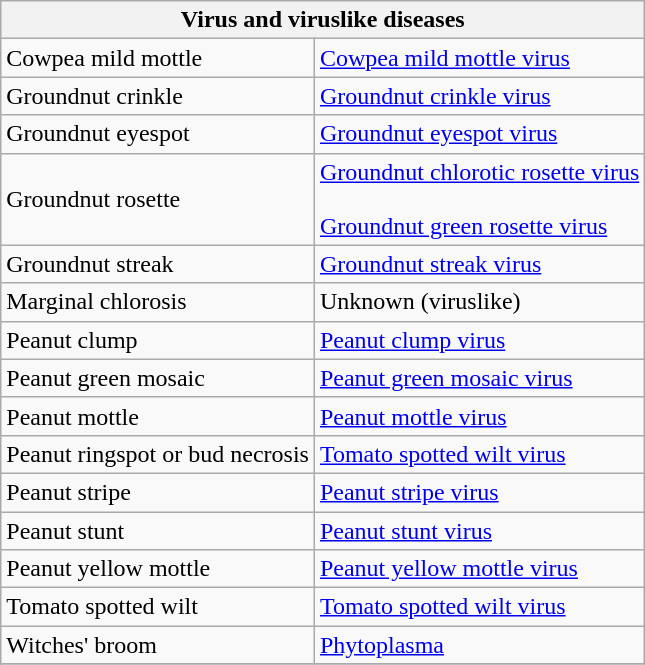<table class="wikitable" style="clear">
<tr>
<th colspan=2><strong>Virus and viruslike diseases</strong><br></th>
</tr>
<tr>
<td>Cowpea mild mottle</td>
<td><a href='#'>Cowpea mild mottle virus</a></td>
</tr>
<tr>
<td>Groundnut crinkle</td>
<td><a href='#'>Groundnut crinkle virus</a></td>
</tr>
<tr>
<td>Groundnut eyespot</td>
<td><a href='#'>Groundnut eyespot virus</a></td>
</tr>
<tr>
<td>Groundnut rosette</td>
<td><a href='#'>Groundnut chlorotic rosette virus</a> <br><br><a href='#'>Groundnut green rosette virus</a></td>
</tr>
<tr>
<td>Groundnut streak</td>
<td><a href='#'>Groundnut streak virus</a></td>
</tr>
<tr>
<td>Marginal chlorosis</td>
<td>Unknown (viruslike)</td>
</tr>
<tr>
<td>Peanut clump</td>
<td><a href='#'>Peanut clump virus</a></td>
</tr>
<tr>
<td>Peanut green mosaic</td>
<td><a href='#'>Peanut green mosaic virus</a></td>
</tr>
<tr>
<td>Peanut mottle</td>
<td><a href='#'>Peanut mottle virus</a></td>
</tr>
<tr>
<td>Peanut ringspot or bud necrosis</td>
<td><a href='#'>Tomato spotted wilt virus</a></td>
</tr>
<tr>
<td>Peanut stripe</td>
<td><a href='#'>Peanut stripe virus</a></td>
</tr>
<tr>
<td>Peanut stunt</td>
<td><a href='#'>Peanut stunt virus</a></td>
</tr>
<tr>
<td>Peanut yellow mottle</td>
<td><a href='#'>Peanut yellow mottle virus</a></td>
</tr>
<tr>
<td>Tomato spotted wilt</td>
<td><a href='#'>Tomato spotted wilt virus</a></td>
</tr>
<tr>
<td>Witches' broom</td>
<td><a href='#'>Phytoplasma</a></td>
</tr>
<tr>
</tr>
</table>
